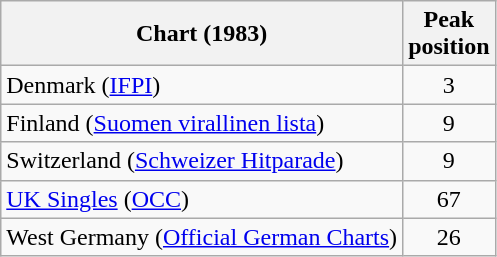<table class="wikitable">
<tr>
<th>Chart (1983)</th>
<th>Peak<br>position</th>
</tr>
<tr>
<td>Denmark (<a href='#'>IFPI</a>)</td>
<td align="center">3</td>
</tr>
<tr>
<td>Finland (<a href='#'>Suomen virallinen lista</a>)</td>
<td align="center">9</td>
</tr>
<tr>
<td>Switzerland (<a href='#'>Schweizer Hitparade</a>)</td>
<td align="center">9</td>
</tr>
<tr>
<td><a href='#'>UK Singles</a> (<a href='#'>OCC</a>)</td>
<td align="center">67</td>
</tr>
<tr>
<td>West Germany (<a href='#'>Official German Charts</a>)</td>
<td align="center">26</td>
</tr>
</table>
